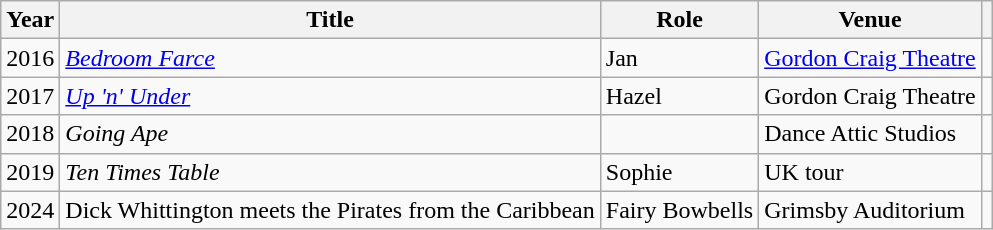<table class="wikitable">
<tr>
<th>Year</th>
<th>Title</th>
<th>Role</th>
<th>Venue</th>
<th></th>
</tr>
<tr>
<td>2016</td>
<td><em><a href='#'>Bedroom Farce</a></em></td>
<td>Jan</td>
<td><a href='#'>Gordon Craig Theatre</a></td>
<td align="center"></td>
</tr>
<tr>
<td>2017</td>
<td><em><a href='#'>Up 'n' Under</a></em></td>
<td>Hazel</td>
<td>Gordon Craig Theatre</td>
<td align="center"></td>
</tr>
<tr>
<td>2018</td>
<td><em>Going Ape</em></td>
<td></td>
<td>Dance Attic Studios</td>
<td align="center"></td>
</tr>
<tr>
<td>2019</td>
<td><em>Ten Times Table</em></td>
<td>Sophie</td>
<td>UK tour</td>
<td align="center"></td>
</tr>
<tr>
<td>2024</td>
<td>Dick Whittington meets the Pirates from the  Caribbean</td>
<td>Fairy Bowbells</td>
<td>Grimsby Auditorium</td>
<td></td>
</tr>
</table>
